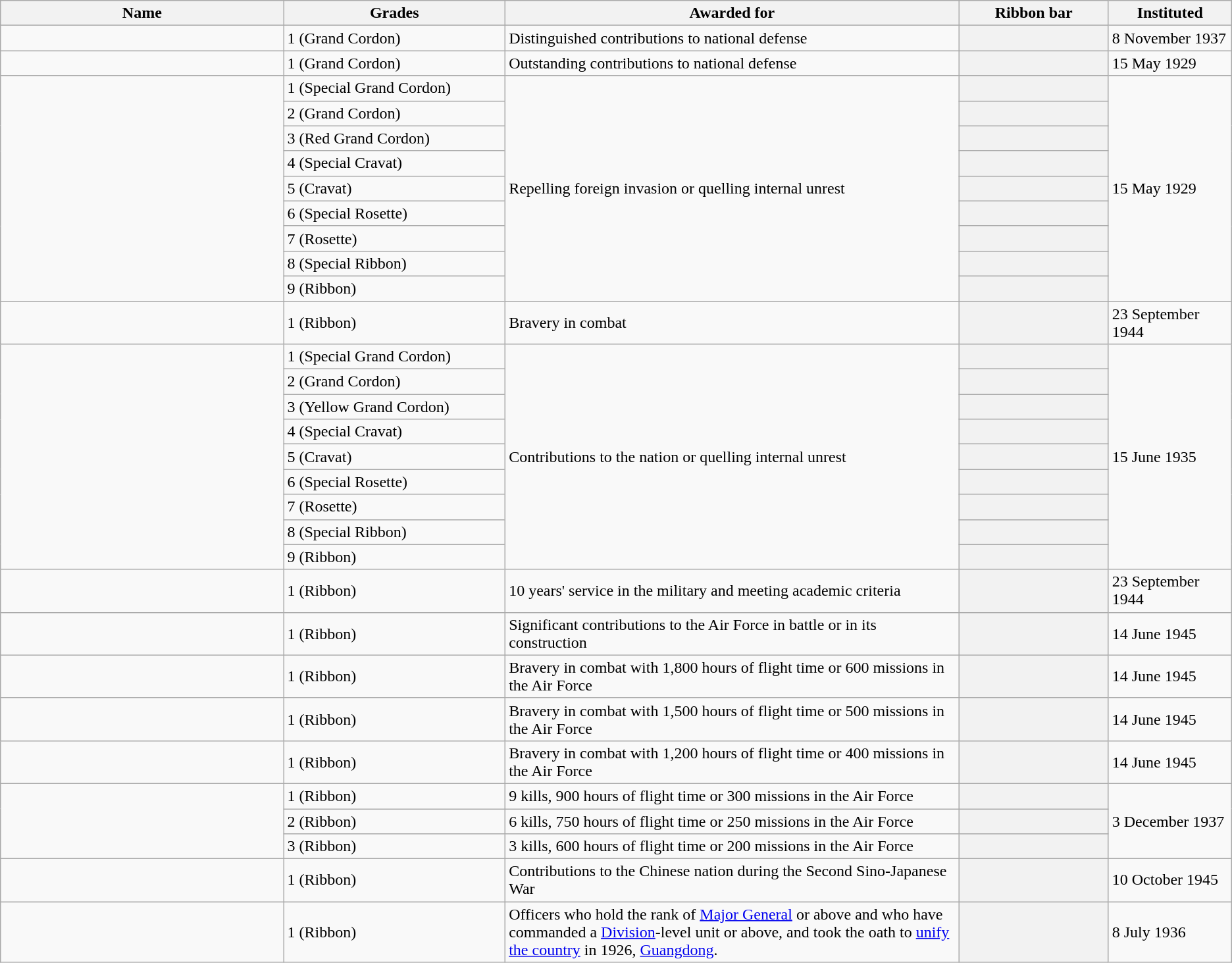<table class="wikitable">
<tr>
<th width="23%">Name</th>
<th width="18%">Grades</th>
<th>Awarded for</th>
<th width="144px">Ribbon bar</th>
<th width="10%">Instituted</th>
</tr>
<tr>
<td></td>
<td>1 (Grand Cordon)</td>
<td>Distinguished contributions to national defense</td>
<th></th>
<td>8 November 1937</td>
</tr>
<tr>
<td></td>
<td>1 (Grand Cordon)</td>
<td>Outstanding contributions to national defense</td>
<th></th>
<td>15 May 1929</td>
</tr>
<tr>
<td rowspan=9></td>
<td>1 (Special Grand Cordon)</td>
<td rowspan=9>Repelling foreign invasion or quelling internal unrest</td>
<th></th>
<td rowspan=9>15 May 1929</td>
</tr>
<tr>
<td>2 (Grand Cordon)</td>
<th></th>
</tr>
<tr>
<td>3 (Red Grand Cordon)</td>
<th></th>
</tr>
<tr>
<td>4 (Special Cravat)</td>
<th></th>
</tr>
<tr>
<td>5 (Cravat)</td>
<th></th>
</tr>
<tr>
<td>6 (Special Rosette)</td>
<th></th>
</tr>
<tr>
<td>7 (Rosette)</td>
<th></th>
</tr>
<tr>
<td>8 (Special Ribbon)</td>
<th></th>
</tr>
<tr>
<td>9 (Ribbon)</td>
<th></th>
</tr>
<tr>
<td></td>
<td>1 (Ribbon)</td>
<td>Bravery in combat</td>
<th></th>
<td>23 September 1944</td>
</tr>
<tr>
<td rowspan=9></td>
<td>1 (Special Grand Cordon)</td>
<td rowspan=9>Contributions to the nation or quelling internal unrest</td>
<th></th>
<td rowspan=9>15 June 1935</td>
</tr>
<tr>
<td>2 (Grand Cordon)</td>
<th></th>
</tr>
<tr>
<td>3 (Yellow Grand Cordon)</td>
<th></th>
</tr>
<tr>
<td>4 (Special Cravat)</td>
<th></th>
</tr>
<tr>
<td>5 (Cravat)</td>
<th></th>
</tr>
<tr>
<td>6 (Special Rosette)</td>
<th></th>
</tr>
<tr>
<td>7 (Rosette)</td>
<th></th>
</tr>
<tr>
<td>8 (Special Ribbon)</td>
<th></th>
</tr>
<tr>
<td>9 (Ribbon)</td>
<th></th>
</tr>
<tr>
<td></td>
<td>1 (Ribbon)</td>
<td>10 years' service in the military and meeting academic criteria</td>
<th></th>
<td>23 September 1944</td>
</tr>
<tr>
<td></td>
<td>1 (Ribbon)</td>
<td>Significant contributions to the Air Force in battle or in its construction</td>
<th></th>
<td>14 June 1945</td>
</tr>
<tr>
<td></td>
<td>1 (Ribbon)</td>
<td>Bravery in combat with 1,800 hours of flight time or 600 missions in the Air Force</td>
<th></th>
<td>14 June 1945</td>
</tr>
<tr>
<td></td>
<td>1 (Ribbon)</td>
<td>Bravery in combat with 1,500 hours of flight time or 500 missions in the Air Force</td>
<th></th>
<td>14 June 1945</td>
</tr>
<tr>
<td></td>
<td>1 (Ribbon)</td>
<td>Bravery in combat with 1,200 hours of flight time or 400 missions in the Air Force</td>
<th></th>
<td>14 June 1945</td>
</tr>
<tr>
<td rowspan=3></td>
<td>1 (Ribbon)</td>
<td>9 kills, 900 hours of flight time or 300 missions in the Air Force</td>
<th></th>
<td rowspan=3>3 December 1937</td>
</tr>
<tr>
<td>2 (Ribbon)</td>
<td>6 kills, 750 hours of flight time or 250 missions in the Air Force</td>
<th></th>
</tr>
<tr>
<td>3 (Ribbon)</td>
<td>3 kills, 600 hours of flight time or 200 missions in the Air Force</td>
<th></th>
</tr>
<tr>
<td></td>
<td>1 (Ribbon)</td>
<td>Contributions to the Chinese nation during the Second Sino-Japanese War</td>
<th></th>
<td>10 October 1945</td>
</tr>
<tr>
<td></td>
<td>1 (Ribbon)</td>
<td>Officers who hold the rank of <a href='#'>Major General</a> or above and who have commanded a <a href='#'>Division</a>-level unit or above, and took the oath to <a href='#'>unify the country</a> in 1926, <a href='#'>Guangdong</a>.</td>
<th></th>
<td>8 July 1936</td>
</tr>
</table>
